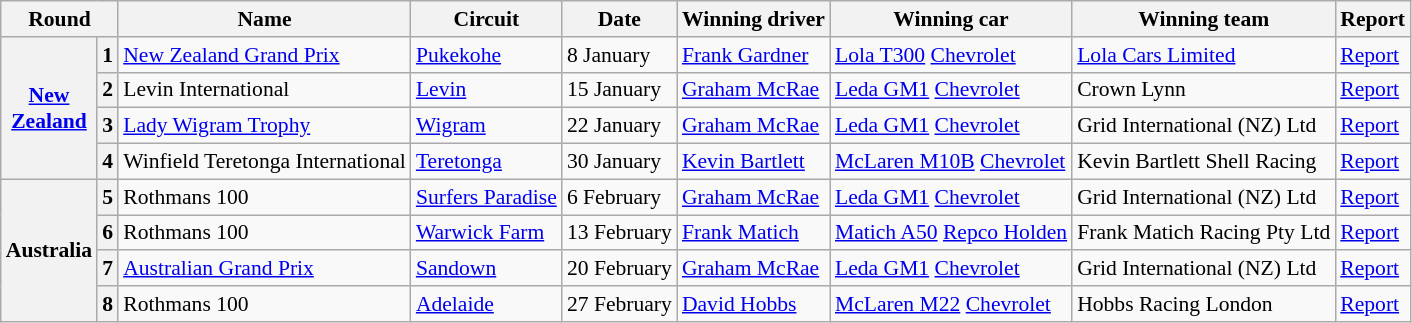<table class="wikitable" style="font-size: 90%;">
<tr>
<th colspan=2>Round</th>
<th>Name</th>
<th>Circuit</th>
<th>Date</th>
<th>Winning driver</th>
<th>Winning car</th>
<th>Winning team</th>
<th>Report</th>
</tr>
<tr>
<th rowspan=4><a href='#'>New<br>Zealand</a></th>
<th>1</th>
<td><a href='#'>New Zealand Grand Prix</a></td>
<td><a href='#'>Pukekohe</a></td>
<td>8 January</td>
<td> <a href='#'>Frank Gardner</a></td>
<td><a href='#'>Lola T300</a> <a href='#'>Chevrolet</a></td>
<td><a href='#'>Lola Cars Limited</a></td>
<td><a href='#'>Report</a></td>
</tr>
<tr>
<th>2</th>
<td>Levin International</td>
<td><a href='#'>Levin</a></td>
<td>15 January</td>
<td> <a href='#'>Graham McRae</a></td>
<td><a href='#'>Leda GM1</a> <a href='#'>Chevrolet</a></td>
<td>Crown Lynn</td>
<td><a href='#'>Report</a></td>
</tr>
<tr>
<th>3</th>
<td><a href='#'>Lady Wigram Trophy</a></td>
<td><a href='#'>Wigram</a></td>
<td>22 January</td>
<td> <a href='#'>Graham McRae</a></td>
<td><a href='#'>Leda GM1</a> <a href='#'>Chevrolet</a></td>
<td>Grid International (NZ) Ltd</td>
<td><a href='#'>Report</a></td>
</tr>
<tr>
<th>4</th>
<td>Winfield Teretonga International</td>
<td><a href='#'>Teretonga</a></td>
<td>30 January</td>
<td> <a href='#'>Kevin Bartlett</a></td>
<td><a href='#'>McLaren M10B</a> <a href='#'>Chevrolet</a></td>
<td>Kevin Bartlett Shell Racing</td>
<td><a href='#'>Report</a></td>
</tr>
<tr>
<th rowspan=4>Australia</th>
<th>5</th>
<td>Rothmans 100</td>
<td><a href='#'>Surfers Paradise</a></td>
<td>6 February</td>
<td> <a href='#'>Graham McRae</a></td>
<td><a href='#'>Leda GM1</a> <a href='#'>Chevrolet</a></td>
<td>Grid International (NZ) Ltd</td>
<td><a href='#'>Report</a></td>
</tr>
<tr>
<th>6</th>
<td>Rothmans 100</td>
<td><a href='#'>Warwick Farm</a></td>
<td>13 February</td>
<td> <a href='#'>Frank Matich</a></td>
<td><a href='#'>Matich A50</a> <a href='#'>Repco Holden</a></td>
<td>Frank Matich Racing Pty Ltd</td>
<td><a href='#'>Report</a></td>
</tr>
<tr>
<th>7</th>
<td><a href='#'>Australian Grand Prix</a></td>
<td><a href='#'>Sandown</a></td>
<td>20 February</td>
<td> <a href='#'>Graham McRae</a></td>
<td><a href='#'>Leda GM1</a> <a href='#'>Chevrolet</a></td>
<td>Grid International (NZ) Ltd</td>
<td><a href='#'>Report</a></td>
</tr>
<tr>
<th>8</th>
<td>Rothmans 100</td>
<td><a href='#'>Adelaide</a></td>
<td>27 February</td>
<td> <a href='#'>David Hobbs</a></td>
<td><a href='#'>McLaren M22</a> <a href='#'>Chevrolet</a></td>
<td>Hobbs Racing London</td>
<td><a href='#'>Report</a></td>
</tr>
</table>
